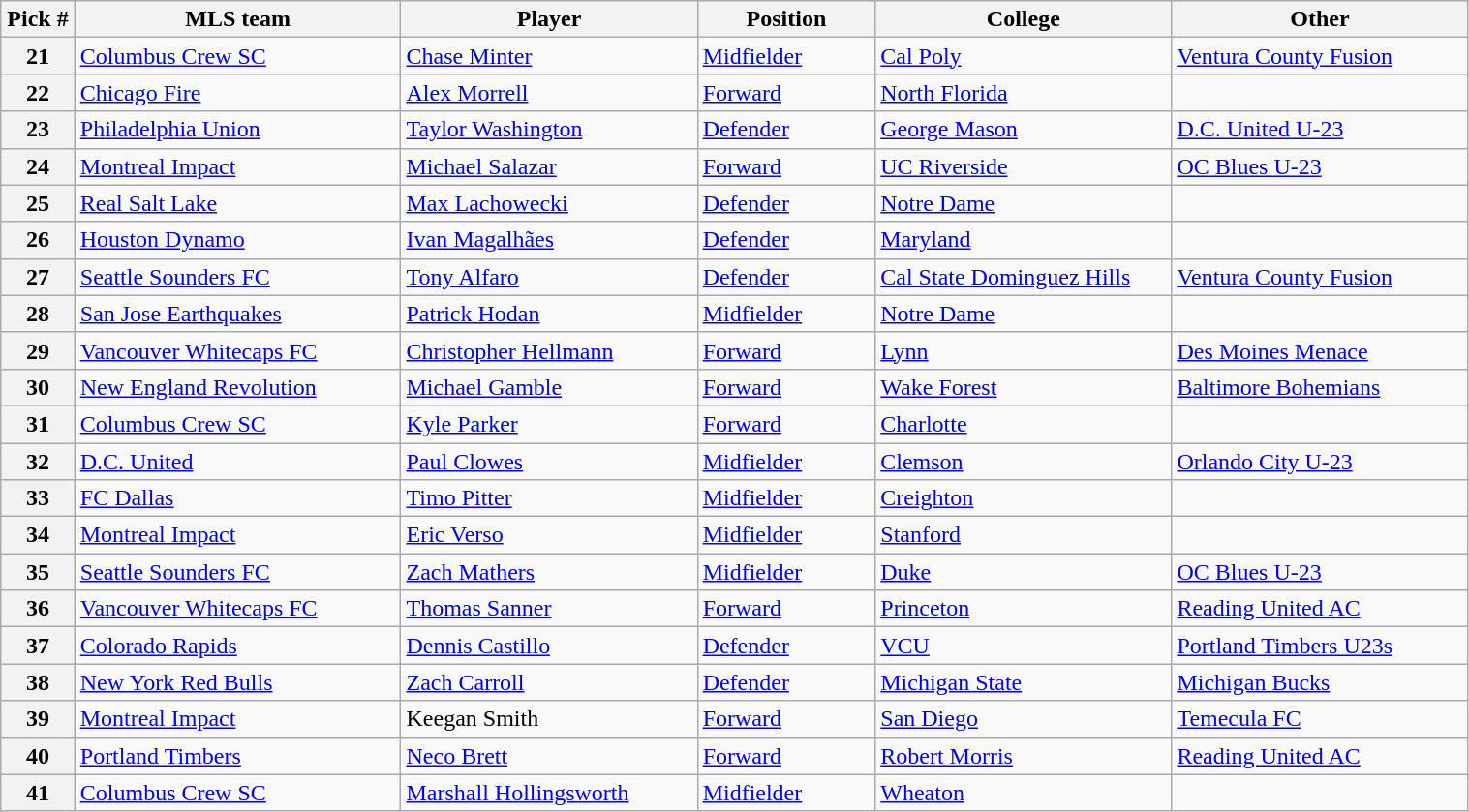<table class="wikitable sortable" style="width:80%">
<tr>
<th width=5%>Pick #</th>
<th width=22%>MLS team</th>
<th width=20%>Player</th>
<th width=12%>Position</th>
<th width=20%>College</th>
<th width=20%>Other</th>
</tr>
<tr>
<th>21</th>
<td><a href='#'>Columbus Crew SC</a></td>
<td> <a href='#'>Chase Minter</a></td>
<td><a href='#'>Midfielder</a></td>
<td><a href='#'>Cal Poly</a></td>
<td><a href='#'>Ventura County Fusion</a></td>
</tr>
<tr>
<th>22</th>
<td><a href='#'>Chicago Fire</a></td>
<td> <a href='#'>Alex Morrell</a></td>
<td><a href='#'>Forward</a></td>
<td><a href='#'>North Florida</a></td>
<td></td>
</tr>
<tr>
<th>23</th>
<td><a href='#'>Philadelphia Union</a></td>
<td> <a href='#'>Taylor Washington</a></td>
<td><a href='#'>Defender</a></td>
<td><a href='#'>George Mason</a></td>
<td><a href='#'>D.C. United U-23</a></td>
</tr>
<tr>
<th>24</th>
<td><a href='#'>Montreal Impact</a></td>
<td> <a href='#'>Michael Salazar</a></td>
<td><a href='#'>Forward</a></td>
<td><a href='#'>UC Riverside</a></td>
<td><a href='#'>OC Blues U-23</a></td>
</tr>
<tr>
<th>25</th>
<td><a href='#'>Real Salt Lake</a></td>
<td> <a href='#'>Max Lachowecki</a></td>
<td><a href='#'>Defender</a></td>
<td><a href='#'>Notre Dame</a></td>
<td></td>
</tr>
<tr>
<th>26</th>
<td><a href='#'>Houston Dynamo</a></td>
<td> <a href='#'>Ivan Magalhães</a></td>
<td><a href='#'>Defender</a></td>
<td><a href='#'>Maryland</a></td>
<td></td>
</tr>
<tr>
<th>27</th>
<td><a href='#'>Seattle Sounders FC</a></td>
<td> <a href='#'>Tony Alfaro</a></td>
<td><a href='#'>Defender</a></td>
<td><a href='#'>Cal State Dominguez Hills</a></td>
<td><a href='#'>Ventura County Fusion</a></td>
</tr>
<tr>
<th>28</th>
<td><a href='#'>San Jose Earthquakes</a></td>
<td> <a href='#'>Patrick Hodan</a></td>
<td><a href='#'>Midfielder</a></td>
<td><a href='#'>Notre Dame</a></td>
<td></td>
</tr>
<tr>
<th>29</th>
<td><a href='#'>Vancouver Whitecaps FC</a></td>
<td> <a href='#'>Christopher Hellmann</a></td>
<td><a href='#'>Forward</a></td>
<td><a href='#'>Lynn</a></td>
<td><a href='#'>Des Moines Menace</a></td>
</tr>
<tr>
<th>30</th>
<td><a href='#'>New England Revolution</a></td>
<td> <a href='#'>Michael Gamble</a></td>
<td><a href='#'>Forward</a></td>
<td><a href='#'>Wake Forest</a></td>
<td><a href='#'>Baltimore Bohemians</a></td>
</tr>
<tr>
<th>31</th>
<td><a href='#'>Columbus Crew SC</a></td>
<td> <a href='#'>Kyle Parker</a></td>
<td><a href='#'>Forward</a></td>
<td><a href='#'>Charlotte</a></td>
<td></td>
</tr>
<tr>
<th>32</th>
<td><a href='#'>D.C. United</a></td>
<td> <a href='#'>Paul Clowes</a></td>
<td><a href='#'>Midfielder</a></td>
<td><a href='#'>Clemson</a></td>
<td><a href='#'>Orlando City U-23</a></td>
</tr>
<tr>
<th>33</th>
<td><a href='#'>FC Dallas</a></td>
<td> <a href='#'>Timo Pitter</a></td>
<td><a href='#'>Midfielder</a></td>
<td><a href='#'>Creighton</a></td>
<td></td>
</tr>
<tr>
<th>34</th>
<td><a href='#'>Montreal Impact</a></td>
<td> <a href='#'>Eric Verso</a></td>
<td><a href='#'>Midfielder</a></td>
<td><a href='#'>Stanford</a></td>
<td></td>
</tr>
<tr>
<th>35</th>
<td><a href='#'>Seattle Sounders FC</a></td>
<td> <a href='#'>Zach Mathers</a></td>
<td><a href='#'>Midfielder</a></td>
<td><a href='#'>Duke</a></td>
<td><a href='#'>OC Blues U-23</a></td>
</tr>
<tr>
<th>36</th>
<td><a href='#'>Vancouver Whitecaps FC</a></td>
<td> <a href='#'>Thomas Sanner</a></td>
<td><a href='#'>Forward</a></td>
<td><a href='#'>Princeton</a></td>
<td><a href='#'>Reading United AC</a></td>
</tr>
<tr>
<th>37</th>
<td><a href='#'>Colorado Rapids</a></td>
<td> <a href='#'>Dennis Castillo</a></td>
<td><a href='#'>Defender</a></td>
<td><a href='#'>VCU</a></td>
<td><a href='#'>Portland Timbers U23s</a></td>
</tr>
<tr>
<th>38</th>
<td><a href='#'>New York Red Bulls</a></td>
<td> <a href='#'>Zach Carroll</a></td>
<td><a href='#'>Defender</a></td>
<td><a href='#'>Michigan State</a></td>
<td><a href='#'>Michigan Bucks</a></td>
</tr>
<tr>
<th>39</th>
<td><a href='#'>Montreal Impact</a></td>
<td> Keegan Smith</td>
<td><a href='#'>Forward</a></td>
<td><a href='#'>San Diego</a></td>
<td><a href='#'>Temecula FC</a></td>
</tr>
<tr>
<th>40</th>
<td><a href='#'>Portland Timbers</a></td>
<td> <a href='#'>Neco Brett</a></td>
<td><a href='#'>Forward</a></td>
<td><a href='#'>Robert Morris</a></td>
<td><a href='#'>Reading United AC</a></td>
</tr>
<tr>
<th>41</th>
<td><a href='#'>Columbus Crew SC</a></td>
<td> <a href='#'>Marshall Hollingsworth</a></td>
<td><a href='#'>Midfielder</a></td>
<td><a href='#'>Wheaton</a></td>
<td></td>
</tr>
</table>
